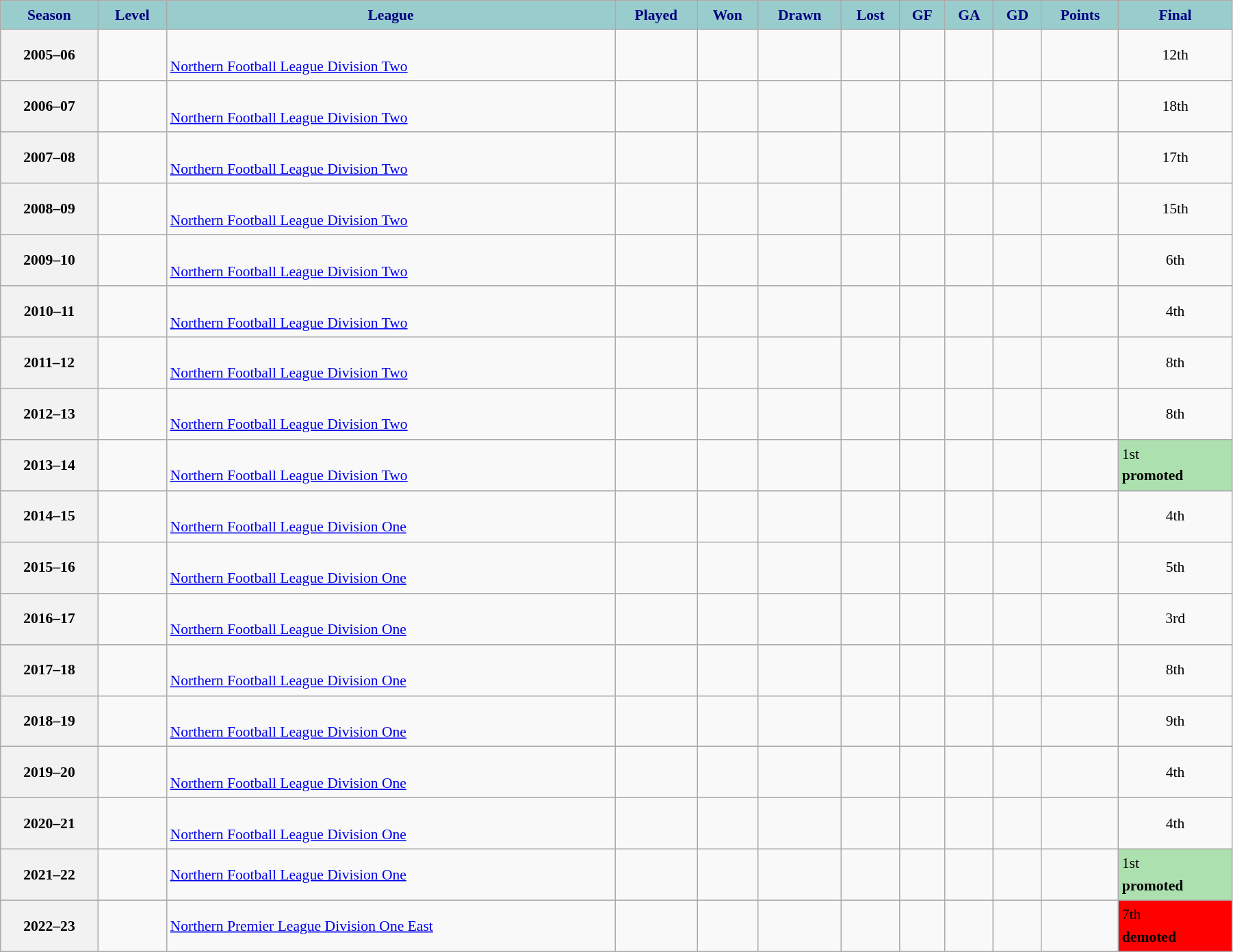<table class="wikitable sortable" style="font-size:90%; width:95%; border:0; text-align:left; line-height:150%;">
<tr>
<th style="background:#9cc; color:navy;">Season</th>
<th style="background:#9cc; color:navy;">Level</th>
<th style="background:#9cc; color:navy;">League</th>
<th style="background:#9cc; color:navy;">Played</th>
<th style="background:#9cc; color:navy;">Won</th>
<th style="background:#9cc; color:navy;">Drawn</th>
<th style="background:#9cc; color:navy;">Lost</th>
<th style="background:#9cc; color:navy;"><abbr>GF</abbr></th>
<th style="background:#9cc; color:navy;"><abbr>GA</abbr></th>
<th style="background:#9cc; color:navy;"><abbr>GD</abbr></th>
<th style="background:#9cc; color:navy;">Points</th>
<th style="background:#9cc; color:navy;"><abbr>Final</abbr></th>
</tr>
<tr>
<th>2005–06</th>
<td><br></td>
<td><br><a href='#'>Northern Football League Division Two</a></td>
<td><br></td>
<td><br></td>
<td><br></td>
<td><br></td>
<td><br></td>
<td><br></td>
<td><br></td>
<td><br></td>
<td align=center>12th</td>
</tr>
<tr>
<th>2006–07</th>
<td><br></td>
<td><br><a href='#'>Northern Football League Division Two</a></td>
<td><br></td>
<td><br></td>
<td><br></td>
<td><br></td>
<td><br></td>
<td><br></td>
<td><br></td>
<td><br></td>
<td align=center>18th</td>
</tr>
<tr>
<th>2007–08</th>
<td><br></td>
<td><br><a href='#'>Northern Football League Division Two</a></td>
<td><br></td>
<td><br></td>
<td><br></td>
<td><br></td>
<td><br></td>
<td><br></td>
<td><br></td>
<td><br></td>
<td align=center>17th</td>
</tr>
<tr>
<th>2008–09</th>
<td><br></td>
<td><br><a href='#'>Northern Football League Division Two</a></td>
<td><br></td>
<td><br></td>
<td><br></td>
<td><br></td>
<td><br></td>
<td><br></td>
<td><br></td>
<td><br></td>
<td align=center>15th</td>
</tr>
<tr>
<th>2009–10</th>
<td><br></td>
<td><br><a href='#'>Northern Football League Division Two</a></td>
<td><br></td>
<td><br></td>
<td><br></td>
<td><br></td>
<td><br></td>
<td><br></td>
<td><br></td>
<td><br></td>
<td align=center>6th</td>
</tr>
<tr>
<th>2010–11</th>
<td><br></td>
<td><br><a href='#'>Northern Football League Division Two</a></td>
<td><br></td>
<td><br></td>
<td><br></td>
<td><br></td>
<td><br></td>
<td><br></td>
<td><br></td>
<td><br></td>
<td align=center>4th</td>
</tr>
<tr>
<th>2011–12</th>
<td><br></td>
<td><br><a href='#'>Northern Football League Division Two</a></td>
<td><br></td>
<td><br></td>
<td><br></td>
<td><br></td>
<td><br></td>
<td><br></td>
<td><br></td>
<td><br></td>
<td align=center>8th</td>
</tr>
<tr>
<th>2012–13</th>
<td><br></td>
<td><br><a href='#'>Northern Football League Division Two</a></td>
<td><br></td>
<td><br></td>
<td><br></td>
<td><br></td>
<td><br></td>
<td><br></td>
<td><br></td>
<td><br></td>
<td align=center>8th</td>
</tr>
<tr>
<th>2013–14</th>
<td><br></td>
<td><br><a href='#'>Northern Football League Division Two</a></td>
<td><br></td>
<td><br></td>
<td><br></td>
<td><br></td>
<td><br></td>
<td><br></td>
<td><br></td>
<td><br></td>
<td bgcolor="#ACE1AF">1st <br> <strong>promoted</strong></td>
</tr>
<tr>
<th>2014–15</th>
<td><br></td>
<td><br><a href='#'>Northern Football League Division One</a></td>
<td><br></td>
<td><br></td>
<td><br></td>
<td><br></td>
<td><br></td>
<td><br></td>
<td><br></td>
<td><br></td>
<td align=center>4th</td>
</tr>
<tr>
<th>2015–16</th>
<td><br></td>
<td><br><a href='#'>Northern Football League Division One</a></td>
<td><br></td>
<td><br></td>
<td><br></td>
<td><br></td>
<td><br></td>
<td><br></td>
<td><br></td>
<td><br></td>
<td align=center>5th</td>
</tr>
<tr>
<th>2016–17</th>
<td><br></td>
<td><br><a href='#'>Northern Football League Division One</a></td>
<td><br></td>
<td><br></td>
<td><br></td>
<td><br></td>
<td><br></td>
<td><br></td>
<td><br></td>
<td><br></td>
<td align=center>3rd</td>
</tr>
<tr>
<th>2017–18</th>
<td><br></td>
<td><br><a href='#'>Northern Football League Division One</a></td>
<td><br></td>
<td><br></td>
<td><br></td>
<td><br></td>
<td><br></td>
<td><br></td>
<td><br></td>
<td><br></td>
<td align=center>8th</td>
</tr>
<tr>
<th>2018–19</th>
<td><br></td>
<td><br><a href='#'>Northern Football League Division One</a></td>
<td><br></td>
<td><br></td>
<td><br></td>
<td><br></td>
<td><br></td>
<td><br></td>
<td><br></td>
<td><br></td>
<td align=center>9th</td>
</tr>
<tr>
<th>2019–20</th>
<td><br></td>
<td><br><a href='#'>Northern Football League Division One</a></td>
<td><br></td>
<td><br></td>
<td><br></td>
<td><br></td>
<td><br></td>
<td><br></td>
<td><br></td>
<td><br></td>
<td align=center>4th</td>
</tr>
<tr>
<th>2020–21</th>
<td><br></td>
<td><br><a href='#'>Northern Football League Division One</a></td>
<td><br></td>
<td><br></td>
<td><br></td>
<td><br></td>
<td><br></td>
<td><br></td>
<td><br></td>
<td><br></td>
<td align=center>4th</td>
</tr>
<tr>
<th>2021–22</th>
<td><br></td>
<td><a href='#'>Northern Football League Division One</a></td>
<td><br></td>
<td><br></td>
<td><br></td>
<td><br></td>
<td><br></td>
<td><br></td>
<td><br></td>
<td><br></td>
<td bgcolor="#ACE1AF">1st <br> <strong>promoted</strong></td>
</tr>
<tr>
<th>2022–23</th>
<td><br></td>
<td><a href='#'>Northern Premier League Division One East</a></td>
<td><br></td>
<td><br></td>
<td><br></td>
<td><br></td>
<td><br></td>
<td><br></td>
<td><br></td>
<td><br></td>
<td bgcolor="#FF0000">7th <br> <strong>demoted</strong></td>
</tr>
<tr>
</tr>
</table>
